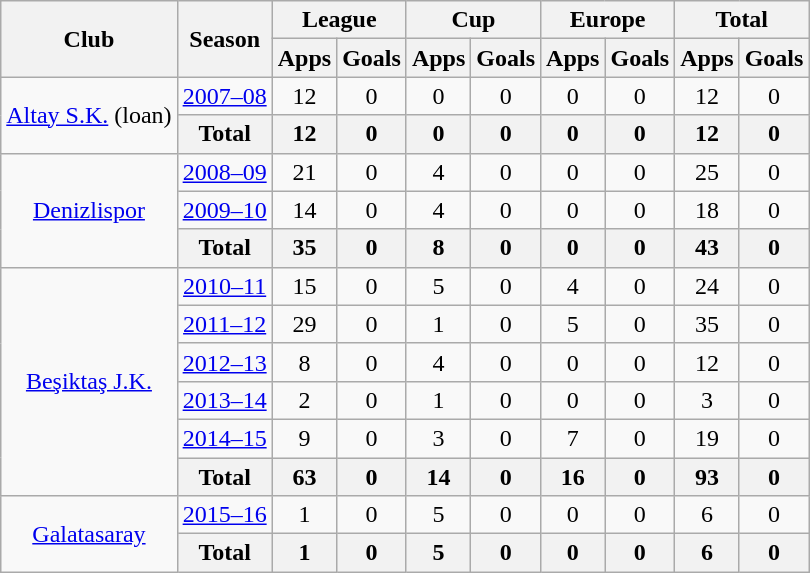<table class="wikitable" style="text-align: center">
<tr>
<th rowspan="2">Club</th>
<th rowspan="2">Season</th>
<th colspan="2">League</th>
<th colspan="2">Cup</th>
<th colspan="2">Europe</th>
<th colspan="2">Total</th>
</tr>
<tr>
<th>Apps</th>
<th>Goals</th>
<th>Apps</th>
<th>Goals</th>
<th>Apps</th>
<th>Goals</th>
<th>Apps</th>
<th>Goals</th>
</tr>
<tr>
<td rowspan="2"><a href='#'>Altay S.K.</a> (loan)</td>
<td><a href='#'>2007–08</a></td>
<td>12</td>
<td>0</td>
<td>0</td>
<td>0</td>
<td>0</td>
<td>0</td>
<td>12</td>
<td>0</td>
</tr>
<tr>
<th>Total</th>
<th>12</th>
<th>0</th>
<th>0</th>
<th>0</th>
<th>0</th>
<th>0</th>
<th>12</th>
<th>0</th>
</tr>
<tr>
<td rowspan="3"><a href='#'>Denizlispor</a></td>
<td><a href='#'>2008–09</a></td>
<td>21</td>
<td>0</td>
<td>4</td>
<td>0</td>
<td>0</td>
<td>0</td>
<td>25</td>
<td>0</td>
</tr>
<tr>
<td><a href='#'>2009–10</a></td>
<td>14</td>
<td>0</td>
<td>4</td>
<td>0</td>
<td>0</td>
<td>0</td>
<td>18</td>
<td>0</td>
</tr>
<tr>
<th>Total</th>
<th>35</th>
<th>0</th>
<th>8</th>
<th>0</th>
<th>0</th>
<th>0</th>
<th>43</th>
<th>0</th>
</tr>
<tr>
<td rowspan="6"><a href='#'>Beşiktaş J.K.</a></td>
<td><a href='#'>2010–11</a></td>
<td>15</td>
<td>0</td>
<td>5</td>
<td>0</td>
<td>4</td>
<td>0</td>
<td>24</td>
<td>0</td>
</tr>
<tr>
<td><a href='#'>2011–12</a></td>
<td>29</td>
<td>0</td>
<td>1</td>
<td>0</td>
<td>5</td>
<td>0</td>
<td>35</td>
<td>0</td>
</tr>
<tr>
<td><a href='#'>2012–13</a></td>
<td>8</td>
<td>0</td>
<td>4</td>
<td>0</td>
<td>0</td>
<td>0</td>
<td>12</td>
<td>0</td>
</tr>
<tr>
<td><a href='#'>2013–14</a></td>
<td>2</td>
<td>0</td>
<td>1</td>
<td>0</td>
<td>0</td>
<td>0</td>
<td>3</td>
<td>0</td>
</tr>
<tr>
<td><a href='#'>2014–15</a></td>
<td>9</td>
<td>0</td>
<td>3</td>
<td>0</td>
<td>7</td>
<td>0</td>
<td>19</td>
<td>0</td>
</tr>
<tr>
<th>Total</th>
<th>63</th>
<th>0</th>
<th>14</th>
<th>0</th>
<th>16</th>
<th>0</th>
<th>93</th>
<th>0</th>
</tr>
<tr>
<td rowspan="2"><a href='#'>Galatasaray</a></td>
<td><a href='#'>2015–16</a></td>
<td>1</td>
<td>0</td>
<td>5</td>
<td>0</td>
<td>0</td>
<td>0</td>
<td>6</td>
<td>0</td>
</tr>
<tr>
<th>Total</th>
<th>1</th>
<th>0</th>
<th>5</th>
<th>0</th>
<th>0</th>
<th>0</th>
<th>6</th>
<th>0</th>
</tr>
</table>
